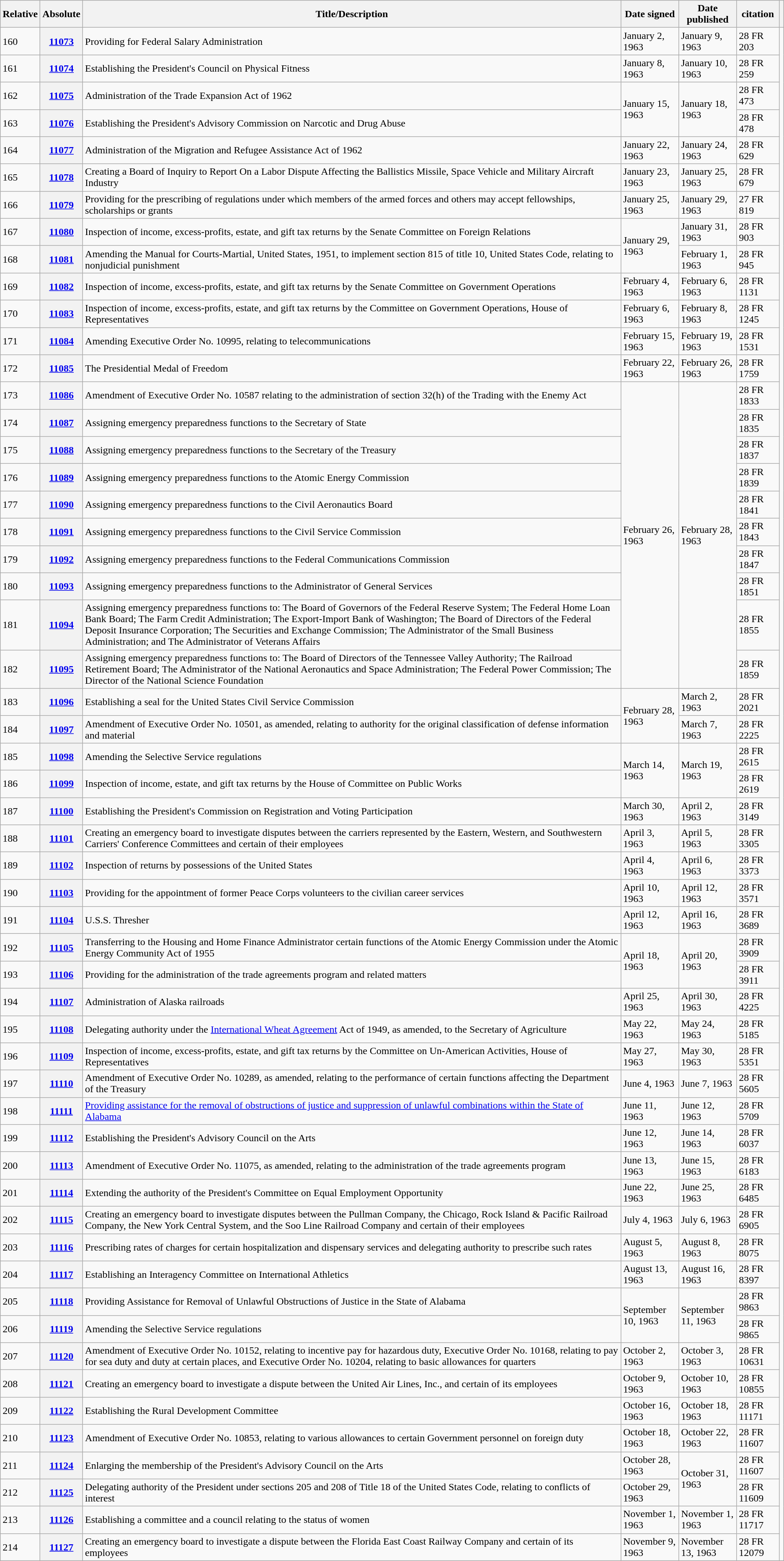<table class="wikitable">
<tr>
<th>Relative </th>
<th>Absolute </th>
<th>Title/Description</th>
<th>Date signed</th>
<th>Date published</th>
<th>citation</th>
<th class="unsortable"></th>
</tr>
<tr>
<td>160</td>
<th><a href='#'>11073</a></th>
<td>Providing for Federal Salary Administration</td>
<td>January 2, 1963</td>
<td>January 9, 1963</td>
<td>28 FR 203</td>
<td rowspan="55"></td>
</tr>
<tr>
<td>161</td>
<th><a href='#'>11074</a></th>
<td>Establishing the President's Council on Physical Fitness</td>
<td>January 8, 1963</td>
<td>January 10, 1963</td>
<td>28 FR 259</td>
</tr>
<tr>
<td>162</td>
<th><a href='#'>11075</a></th>
<td>Administration of the Trade Expansion Act of 1962</td>
<td rowspan="2">January 15, 1963</td>
<td rowspan="2">January 18, 1963</td>
<td>28 FR 473</td>
</tr>
<tr>
<td>163</td>
<th><a href='#'>11076</a></th>
<td>Establishing the President's Advisory Commission on Narcotic and Drug Abuse</td>
<td>28 FR 478</td>
</tr>
<tr>
<td>164</td>
<th><a href='#'>11077</a></th>
<td>Administration of the Migration and Refugee Assistance Act of 1962</td>
<td>January 22, 1963</td>
<td>January 24, 1963</td>
<td>28 FR 629</td>
</tr>
<tr>
<td>165</td>
<th><a href='#'>11078</a></th>
<td>Creating a Board of Inquiry to Report On a Labor Dispute Affecting the Ballistics Missile, Space Vehicle and Military Aircraft Industry</td>
<td>January 23, 1963</td>
<td>January 25, 1963</td>
<td>28 FR 679</td>
</tr>
<tr>
<td>166</td>
<th><a href='#'>11079</a></th>
<td>Providing for the prescribing of regulations under which members of the armed forces and others may accept fellowships, scholarships or grants</td>
<td>January 25, 1963</td>
<td>January 29, 1963</td>
<td>27 FR 819</td>
</tr>
<tr>
<td>167</td>
<th><a href='#'>11080</a></th>
<td>Inspection of income, excess-profits, estate, and gift tax returns by the Senate Committee on Foreign Relations</td>
<td rowspan="2">January 29, 1963</td>
<td>January 31, 1963</td>
<td>28 FR 903</td>
</tr>
<tr>
<td>168</td>
<th><a href='#'>11081</a></th>
<td>Amending the Manual for Courts-Martial, United States, 1951, to implement section 815 of title 10, United States Code, relating to nonjudicial punishment</td>
<td>February 1, 1963</td>
<td>28 FR 945</td>
</tr>
<tr>
<td>169</td>
<th><a href='#'>11082</a></th>
<td>Inspection of income, excess-profits, estate, and gift tax returns by the Senate Committee on Government Operations</td>
<td>February 4, 1963</td>
<td>February 6, 1963</td>
<td>28 FR 1131</td>
</tr>
<tr>
<td>170</td>
<th><a href='#'>11083</a></th>
<td>Inspection of income, excess-profits, estate, and gift tax returns by the Committee on Government Operations, House of Representatives</td>
<td>February 6, 1963</td>
<td>February 8, 1963</td>
<td>28 FR 1245</td>
</tr>
<tr>
<td>171</td>
<th><a href='#'>11084</a></th>
<td>Amending Executive Order No. 10995, relating to telecommunications</td>
<td>February 15, 1963</td>
<td>February 19, 1963</td>
<td>28 FR 1531</td>
</tr>
<tr>
<td>172</td>
<th><a href='#'>11085</a></th>
<td>The Presidential Medal of Freedom</td>
<td>February 22, 1963</td>
<td>February 26, 1963</td>
<td>28 FR 1759</td>
</tr>
<tr>
<td>173</td>
<th><a href='#'>11086</a></th>
<td>Amendment of Executive Order No. 10587 relating to the administration of section 32(h) of the Trading with the Enemy Act</td>
<td rowspan="10">February 26, 1963</td>
<td rowspan="10">February 28, 1963</td>
<td>28 FR 1833</td>
</tr>
<tr>
<td>174</td>
<th><a href='#'>11087</a></th>
<td>Assigning emergency preparedness functions to the Secretary of State</td>
<td>28 FR 1835</td>
</tr>
<tr>
<td>175</td>
<th><a href='#'>11088</a></th>
<td>Assigning emergency preparedness functions to the Secretary of the Treasury</td>
<td>28 FR 1837</td>
</tr>
<tr>
<td>176</td>
<th><a href='#'>11089</a></th>
<td>Assigning emergency preparedness functions to the Atomic Energy Commission</td>
<td>28 FR 1839</td>
</tr>
<tr>
<td>177</td>
<th><a href='#'>11090</a></th>
<td>Assigning emergency preparedness functions to the Civil Aeronautics Board</td>
<td>28 FR 1841</td>
</tr>
<tr>
<td>178</td>
<th><a href='#'>11091</a></th>
<td>Assigning emergency preparedness functions to the Civil Service Commission</td>
<td>28 FR 1843</td>
</tr>
<tr>
<td>179</td>
<th><a href='#'>11092</a></th>
<td>Assigning emergency preparedness functions to the Federal Communications Commission</td>
<td>28 FR 1847</td>
</tr>
<tr>
<td>180</td>
<th><a href='#'>11093</a></th>
<td>Assigning emergency preparedness functions to the Administrator of General Services</td>
<td>28 FR 1851</td>
</tr>
<tr>
<td>181</td>
<th><a href='#'>11094</a></th>
<td>Assigning emergency preparedness functions to: The Board of Governors of the Federal Reserve System; The Federal Home Loan Bank Board; The Farm Credit Administration; The Export-Import Bank of Washington; The Board of Directors of the Federal Deposit Insurance Corporation; The Securities and Exchange Commission; The Administrator of the Small Business Administration; and The Administrator of Veterans Affairs</td>
<td>28 FR 1855</td>
</tr>
<tr>
<td>182</td>
<th><a href='#'>11095</a></th>
<td>Assigning emergency preparedness functions to: The Board of Directors of the Tennessee Valley Authority; The Railroad Retirement Board; The Administrator of the National Aeronautics and Space Administration; The Federal Power Commission; The Director of the National Science Foundation</td>
<td>28 FR 1859</td>
</tr>
<tr>
<td>183</td>
<th><a href='#'>11096</a></th>
<td>Establishing a seal for the United States Civil Service Commission</td>
<td rowspan="2">February 28, 1963</td>
<td>March 2, 1963</td>
<td>28 FR 2021</td>
</tr>
<tr>
<td>184</td>
<th><a href='#'>11097</a></th>
<td>Amendment of Executive Order No. 10501, as amended, relating to authority for the original classification of defense information and material</td>
<td>March 7, 1963</td>
<td>28 FR 2225</td>
</tr>
<tr>
<td>185</td>
<th><a href='#'>11098</a></th>
<td>Amending the Selective Service regulations</td>
<td rowspan="2">March 14, 1963</td>
<td rowspan="2">March 19, 1963</td>
<td>28 FR 2615</td>
</tr>
<tr>
<td>186</td>
<th><a href='#'>11099</a></th>
<td>Inspection of income, estate, and gift tax returns by the House of Committee on Public Works</td>
<td>28 FR 2619</td>
</tr>
<tr>
<td>187</td>
<th><a href='#'>11100</a></th>
<td>Establishing the President's Commission on Registration and Voting Participation</td>
<td>March 30, 1963</td>
<td>April 2, 1963</td>
<td>28 FR 3149</td>
</tr>
<tr>
<td>188</td>
<th><a href='#'>11101</a></th>
<td>Creating an emergency board to investigate disputes between the carriers represented by the Eastern, Western, and Southwestern Carriers' Conference Committees and certain of their employees</td>
<td>April 3, 1963</td>
<td>April 5, 1963</td>
<td>28 FR 3305</td>
</tr>
<tr>
<td>189</td>
<th><a href='#'>11102</a></th>
<td>Inspection of returns by possessions of the United States</td>
<td>April 4, 1963</td>
<td>April 6, 1963</td>
<td>28 FR 3373</td>
</tr>
<tr>
<td>190</td>
<th><a href='#'>11103</a></th>
<td>Providing for the appointment of former Peace Corps volunteers to the civilian career services</td>
<td>April 10, 1963</td>
<td>April 12, 1963</td>
<td>28 FR 3571</td>
</tr>
<tr>
<td>191</td>
<th><a href='#'>11104</a></th>
<td>U.S.S. Thresher</td>
<td>April 12, 1963</td>
<td>April 16, 1963</td>
<td>28 FR 3689</td>
</tr>
<tr>
<td>192</td>
<th><a href='#'>11105</a></th>
<td>Transferring to the Housing and Home Finance Administrator certain functions of the Atomic Energy Commission under the Atomic Energy Community Act of 1955</td>
<td rowspan="2">April 18, 1963</td>
<td rowspan="2">April 20, 1963</td>
<td>28 FR 3909</td>
</tr>
<tr>
<td>193</td>
<th><a href='#'>11106</a></th>
<td>Providing for the administration of the trade agreements program and related matters</td>
<td>28 FR 3911</td>
</tr>
<tr>
<td>194</td>
<th><a href='#'>11107</a></th>
<td>Administration of Alaska railroads</td>
<td>April 25, 1963</td>
<td>April 30, 1963</td>
<td>28 FR 4225</td>
</tr>
<tr>
<td>195</td>
<th><a href='#'>11108</a></th>
<td>Delegating authority under the <a href='#'>International Wheat Agreement</a> Act of 1949, as amended, to the Secretary of Agriculture</td>
<td>May 22, 1963</td>
<td>May 24, 1963</td>
<td>28 FR 5185</td>
</tr>
<tr>
<td>196</td>
<th><a href='#'>11109</a></th>
<td>Inspection of income, excess-profits, estate, and gift tax returns by the Committee on Un-American Activities, House of Representatives</td>
<td>May 27, 1963</td>
<td>May 30, 1963</td>
<td>28 FR 5351</td>
</tr>
<tr>
<td>197</td>
<th><a href='#'>11110</a></th>
<td>Amendment of Executive Order No. 10289, as amended, relating to the performance of certain functions affecting the Department of the Treasury</td>
<td>June 4, 1963</td>
<td>June 7, 1963</td>
<td>28 FR 5605</td>
</tr>
<tr>
<td>198</td>
<th><a href='#'>11111</a></th>
<td><a href='#'>Providing assistance for the removal of obstructions of justice and suppression of unlawful combinations within the State of Alabama</a></td>
<td>June 11, 1963</td>
<td>June 12, 1963</td>
<td>28 FR 5709</td>
</tr>
<tr>
<td>199</td>
<th><a href='#'>11112</a></th>
<td>Establishing the President's Advisory Council on the Arts</td>
<td>June 12, 1963</td>
<td>June 14, 1963</td>
<td>28 FR 6037</td>
</tr>
<tr>
<td>200</td>
<th><a href='#'>11113</a></th>
<td>Amendment of Executive Order No. 11075, as amended, relating to the administration of the trade agreements program</td>
<td>June 13, 1963</td>
<td>June 15, 1963</td>
<td>28 FR 6183</td>
</tr>
<tr>
<td>201</td>
<th><a href='#'>11114</a></th>
<td>Extending the authority of the President's Committee on Equal Employment Opportunity</td>
<td>June 22, 1963</td>
<td>June 25, 1963</td>
<td>28 FR 6485</td>
</tr>
<tr>
<td>202</td>
<th><a href='#'>11115</a></th>
<td>Creating an emergency board to investigate disputes between the Pullman Company, the Chicago, Rock Island & Pacific Railroad Company, the New York Central System, and the Soo Line Railroad Company and certain of their employees</td>
<td>July 4, 1963</td>
<td>July 6, 1963</td>
<td>28 FR 6905</td>
</tr>
<tr>
<td>203</td>
<th><a href='#'>11116</a></th>
<td>Prescribing rates of charges for certain hospitalization and dispensary services and delegating authority to prescribe such rates</td>
<td>August 5, 1963</td>
<td>August 8, 1963</td>
<td>28 FR 8075</td>
</tr>
<tr>
<td>204</td>
<th><a href='#'>11117</a></th>
<td>Establishing an Interagency Committee on International Athletics</td>
<td>August 13, 1963</td>
<td>August 16, 1963</td>
<td>28 FR 8397</td>
</tr>
<tr>
<td>205</td>
<th><a href='#'>11118</a></th>
<td>Providing Assistance for Removal of Unlawful Obstructions of Justice in the State of Alabama</td>
<td rowspan="2">September 10, 1963</td>
<td rowspan="2">September 11, 1963</td>
<td>28 FR 9863</td>
</tr>
<tr>
<td>206</td>
<th><a href='#'>11119</a></th>
<td>Amending the Selective Service regulations</td>
<td>28 FR 9865</td>
</tr>
<tr>
<td>207</td>
<th><a href='#'>11120</a></th>
<td>Amendment of Executive Order No. 10152, relating to incentive pay for hazardous duty, Executive Order No. 10168, relating to pay for sea duty and duty at certain places, and Executive Order No. 10204, relating to basic allowances for quarters</td>
<td>October 2, 1963</td>
<td>October 3, 1963</td>
<td>28 FR 10631</td>
</tr>
<tr>
<td>208</td>
<th><a href='#'>11121</a></th>
<td>Creating an emergency board to investigate a dispute between the United Air Lines, Inc., and certain of its employees</td>
<td>October 9, 1963</td>
<td>October 10, 1963</td>
<td>28 FR 10855</td>
</tr>
<tr>
<td>209</td>
<th><a href='#'>11122</a></th>
<td>Establishing the Rural Development Committee</td>
<td>October 16, 1963</td>
<td>October 18, 1963</td>
<td>28 FR 11171</td>
</tr>
<tr>
<td>210</td>
<th><a href='#'>11123</a></th>
<td>Amendment of Executive Order No. 10853, relating to various allowances to certain Government personnel on foreign duty</td>
<td>October 18, 1963</td>
<td>October 22, 1963</td>
<td>28 FR 11607</td>
</tr>
<tr>
<td>211</td>
<th><a href='#'>11124</a></th>
<td>Enlarging the membership of the President's Advisory Council on the Arts</td>
<td>October 28, 1963</td>
<td rowspan="2">October 31, 1963</td>
<td>28 FR 11607</td>
</tr>
<tr>
<td>212</td>
<th><a href='#'>11125</a></th>
<td>Delegating authority of the President under sections 205 and 208 of Title 18 of the United States Code, relating to conflicts of interest</td>
<td>October 29, 1963</td>
<td>28 FR 11609</td>
</tr>
<tr>
<td>213</td>
<th><a href='#'>11126</a></th>
<td>Establishing a committee and a council relating to the status of women</td>
<td>November 1, 1963</td>
<td>November 1, 1963</td>
<td>28 FR 11717</td>
</tr>
<tr>
<td>214</td>
<th><a href='#'>11127</a></th>
<td>Creating an emergency board to investigate a dispute between the Florida East Coast Railway Company and certain of its employees</td>
<td>November 9, 1963</td>
<td>November 13, 1963</td>
<td>28 FR 12079</td>
</tr>
</table>
